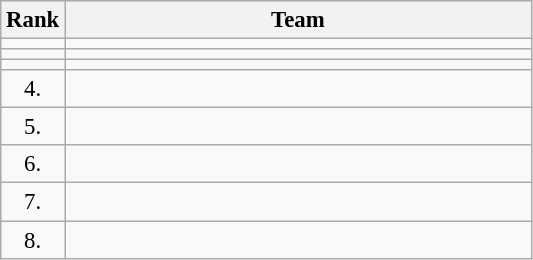<table class="wikitable" style="font-size:95%;">
<tr>
<th>Rank</th>
<th align="left" style="width: 20em">Team</th>
</tr>
<tr>
<td align="center"></td>
<td></td>
</tr>
<tr>
<td align="center"></td>
<td></td>
</tr>
<tr>
<td align="center"></td>
<td></td>
</tr>
<tr>
<td rowspan=1 align="center">4.</td>
<td></td>
</tr>
<tr>
<td rowspan=1 align="center">5.</td>
<td></td>
</tr>
<tr>
<td rowspan=1 align="center">6.</td>
<td></td>
</tr>
<tr>
<td rowspan=1 align="center">7.</td>
<td></td>
</tr>
<tr>
<td rowspan=1 align="center">8.</td>
<td></td>
</tr>
</table>
